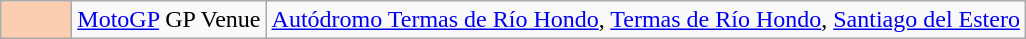<table class="wikitable">
<tr>
<td width=40px align=center style="background-color:#FBCEB1"></td>
<td><a href='#'>MotoGP</a> GP Venue</td>
<td><a href='#'>Autódromo Termas de Río Hondo</a>, <a href='#'>Termas de Río Hondo</a>, <a href='#'>Santiago del Estero</a></td>
</tr>
</table>
